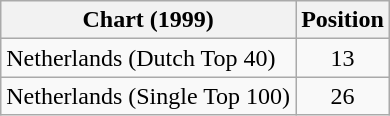<table class="wikitable sortable">
<tr>
<th>Chart (1999)</th>
<th>Position</th>
</tr>
<tr>
<td>Netherlands (Dutch Top 40)</td>
<td style="text-align:center;">13</td>
</tr>
<tr>
<td>Netherlands (Single Top 100)</td>
<td style="text-align:center;">26</td>
</tr>
</table>
